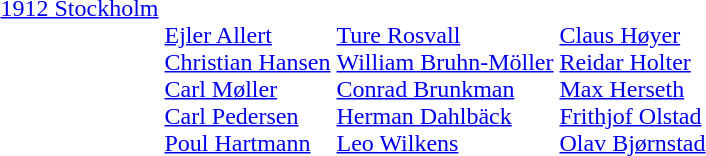<table>
<tr valign="top">
<td><a href='#'>1912 Stockholm</a><br></td>
<td><br><a href='#'>Ejler Allert</a><br><a href='#'>Christian Hansen</a><br><a href='#'>Carl Møller</a><br><a href='#'>Carl Pedersen</a><br><a href='#'>Poul Hartmann</a></td>
<td><br><a href='#'>Ture Rosvall</a><br><a href='#'>William Bruhn-Möller</a><br><a href='#'>Conrad Brunkman</a><br><a href='#'>Herman Dahlbäck</a><br><a href='#'>Leo Wilkens</a></td>
<td><br><a href='#'>Claus Høyer</a><br><a href='#'>Reidar Holter</a><br><a href='#'>Max Herseth</a><br><a href='#'>Frithjof Olstad</a><br><a href='#'>Olav Bjørnstad</a></td>
</tr>
</table>
